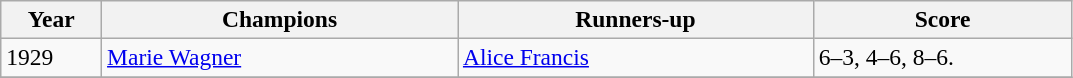<table class="wikitable" style="font-size:98%;">
<tr>
<th style="width:60px;">Year</th>
<th style="width:230px;">Champions</th>
<th style="width:230px;">Runners-up</th>
<th style="width:165px;">Score</th>
</tr>
<tr>
<td>1929</td>
<td> <a href='#'>Marie Wagner</a></td>
<td> <a href='#'>Alice Francis</a></td>
<td>6–3, 4–6, 8–6.</td>
</tr>
<tr>
</tr>
</table>
